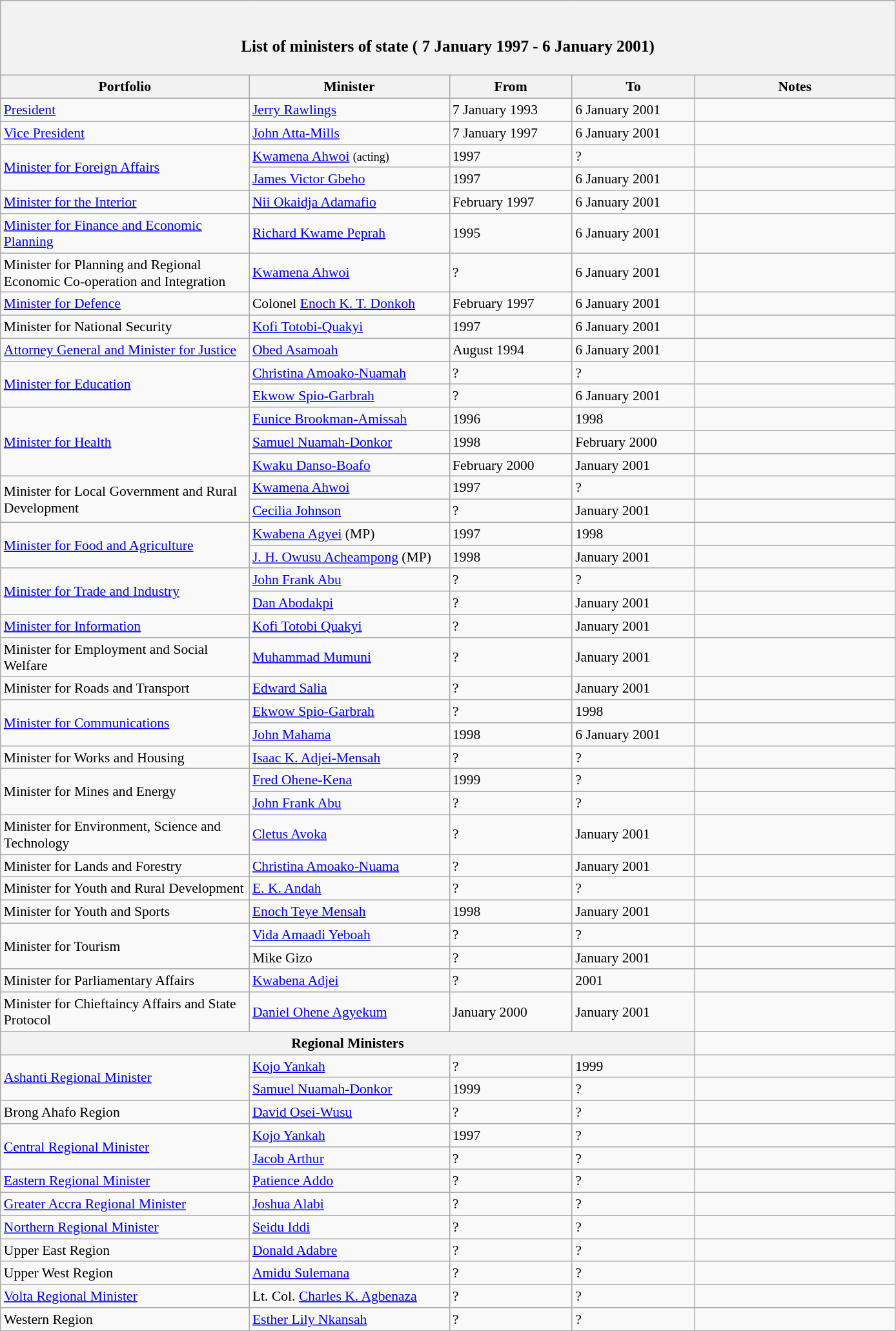<table class="wikitable" style="font-size:90%; text-align:left;">
<tr>
<th colspan=5><br><h3>List of ministers of state ( 7 January 1997 - 6 January 2001)</h3></th>
</tr>
<tr>
<th width=250>Portfolio</th>
<th width=200>Minister</th>
<th width=120>From</th>
<th width=120>To</th>
<th width=200>Notes</th>
</tr>
<tr>
<td><a href='#'>President</a></td>
<td><a href='#'>Jerry Rawlings</a></td>
<td>7 January 1993</td>
<td>6 January 2001</td>
<td></td>
</tr>
<tr>
<td><a href='#'>Vice President</a></td>
<td><a href='#'>John Atta-Mills</a></td>
<td>7 January 1997</td>
<td>6 January 2001</td>
<td></td>
</tr>
<tr>
<td rowspan=2><a href='#'>Minister for Foreign Affairs</a></td>
<td><a href='#'>Kwamena Ahwoi</a> <small>(acting)</small></td>
<td>1997</td>
<td>?</td>
<td></td>
</tr>
<tr>
<td><a href='#'>James Victor Gbeho</a></td>
<td>1997</td>
<td>6 January 2001</td>
</tr>
<tr>
<td><a href='#'>Minister for the Interior</a></td>
<td><a href='#'>Nii Okaidja Adamafio</a></td>
<td>February 1997</td>
<td>6 January 2001</td>
<td></td>
</tr>
<tr>
<td><a href='#'>Minister for Finance and Economic Planning</a></td>
<td><a href='#'>Richard Kwame Peprah</a></td>
<td>1995</td>
<td>6 January 2001</td>
<td></td>
</tr>
<tr>
<td>Minister for Planning and Regional Economic Co-operation and Integration</td>
<td><a href='#'>Kwamena Ahwoi</a></td>
<td>?</td>
<td>6 January 2001</td>
<td></td>
</tr>
<tr>
<td><a href='#'>Minister for Defence</a></td>
<td>Colonel  <a href='#'>Enoch K. T. Donkoh</a></td>
<td>February 1997</td>
<td>6 January 2001</td>
<td></td>
</tr>
<tr>
<td>Minister for National Security</td>
<td><a href='#'>Kofi Totobi-Quakyi</a></td>
<td>1997</td>
<td>6 January 2001</td>
<td></td>
</tr>
<tr>
<td><a href='#'>Attorney General and Minister for Justice</a></td>
<td><a href='#'>Obed Asamoah</a></td>
<td>August 1994</td>
<td>6 January 2001</td>
<td></td>
</tr>
<tr>
<td rowspan=2><a href='#'>Minister for Education</a></td>
<td><a href='#'>Christina Amoako-Nuamah</a></td>
<td>?</td>
<td>?</td>
<td></td>
</tr>
<tr>
<td><a href='#'>Ekwow Spio-Garbrah</a></td>
<td>?</td>
<td>6 January 2001</td>
<td></td>
</tr>
<tr>
<td rowspan=3><a href='#'>Minister for Health</a></td>
<td><a href='#'>Eunice Brookman-Amissah</a></td>
<td>1996</td>
<td>1998</td>
<td></td>
</tr>
<tr>
<td><a href='#'>Samuel Nuamah-Donkor</a></td>
<td>1998</td>
<td>February 2000</td>
<td></td>
</tr>
<tr>
<td><a href='#'>Kwaku Danso-Boafo</a></td>
<td>February 2000</td>
<td>January 2001</td>
<td></td>
</tr>
<tr>
<td rowspan=2>Minister for Local Government and Rural Development</td>
<td><a href='#'>Kwamena Ahwoi</a></td>
<td>1997</td>
<td>?</td>
<td></td>
</tr>
<tr>
<td><a href='#'>Cecilia Johnson</a></td>
<td>?</td>
<td>January 2001</td>
<td></td>
</tr>
<tr>
<td rowspan=2><a href='#'>Minister for Food and Agriculture</a></td>
<td><a href='#'>Kwabena Agyei</a> (MP)</td>
<td>1997</td>
<td>1998</td>
<td></td>
</tr>
<tr>
<td><a href='#'>J. H. Owusu Acheampong</a> (MP)</td>
<td>1998</td>
<td>January 2001</td>
<td></td>
</tr>
<tr>
<td rowspan=2><a href='#'>Minister for Trade and Industry</a></td>
<td><a href='#'>John Frank Abu</a></td>
<td>?</td>
<td>?</td>
<td></td>
</tr>
<tr>
<td><a href='#'>Dan Abodakpi</a></td>
<td>?</td>
<td>January 2001</td>
<td></td>
</tr>
<tr>
<td><a href='#'>Minister for Information</a></td>
<td><a href='#'>Kofi Totobi Quakyi</a></td>
<td>?</td>
<td>January 2001</td>
<td></td>
</tr>
<tr>
<td>Minister for Employment and Social Welfare</td>
<td><a href='#'>Muhammad Mumuni</a></td>
<td>?</td>
<td>January 2001</td>
<td></td>
</tr>
<tr>
<td>Minister for Roads and Transport</td>
<td><a href='#'>Edward Salia</a></td>
<td>?</td>
<td>January 2001</td>
<td></td>
</tr>
<tr>
<td rowspan=2><a href='#'>Minister for Communications</a></td>
<td><a href='#'>Ekwow Spio-Garbrah</a></td>
<td>?</td>
<td>1998</td>
<td></td>
</tr>
<tr>
<td><a href='#'>John Mahama</a></td>
<td>1998</td>
<td>6 January 2001</td>
<td></td>
</tr>
<tr>
<td>Minister for Works and Housing</td>
<td><a href='#'>Isaac K. Adjei-Mensah</a></td>
<td>?</td>
<td>?</td>
<td></td>
</tr>
<tr>
<td rowspan=2>Minister for Mines and Energy</td>
<td><a href='#'>Fred Ohene-Kena</a></td>
<td>1999</td>
<td>?</td>
<td></td>
</tr>
<tr>
<td><a href='#'>John Frank Abu</a></td>
<td>?</td>
<td>?</td>
<td></td>
</tr>
<tr>
<td>Minister for Environment, Science and Technology</td>
<td><a href='#'>Cletus Avoka</a></td>
<td>?</td>
<td>January 2001</td>
<td></td>
</tr>
<tr>
<td>Minister for Lands and Forestry</td>
<td><a href='#'>Christina Amoako-Nuama</a></td>
<td>?</td>
<td>January 2001</td>
<td></td>
</tr>
<tr>
<td>Minister for Youth and Rural Development</td>
<td><a href='#'>E. K. Andah</a></td>
<td>?</td>
<td>?</td>
<td></td>
</tr>
<tr>
<td>Minister for Youth and Sports</td>
<td><a href='#'>Enoch Teye Mensah</a></td>
<td>1998</td>
<td>January 2001</td>
<td></td>
</tr>
<tr>
<td rowspan=2>Minister for Tourism</td>
<td><a href='#'>Vida Amaadi Yeboah</a></td>
<td>?</td>
<td>?</td>
<td></td>
</tr>
<tr>
<td>Mike Gizo</td>
<td>?</td>
<td>January 2001</td>
<td></td>
</tr>
<tr>
<td>Minister for Parliamentary Affairs</td>
<td><a href='#'>Kwabena Adjei</a></td>
<td>?</td>
<td>2001</td>
<td></td>
</tr>
<tr>
<td>Minister for Chieftaincy Affairs and State Protocol</td>
<td><a href='#'>Daniel Ohene Agyekum</a></td>
<td>January 2000</td>
<td>January 2001</td>
<td></td>
</tr>
<tr>
<th colspan=4>Regional Ministers</th>
</tr>
<tr>
<td rowspan=2><a href='#'>Ashanti Regional Minister</a></td>
<td><a href='#'>Kojo Yankah</a></td>
<td>?</td>
<td>1999</td>
<td></td>
</tr>
<tr>
<td><a href='#'>Samuel Nuamah-Donkor</a></td>
<td>1999</td>
<td>?</td>
<td></td>
</tr>
<tr>
<td>Brong Ahafo Region</td>
<td><a href='#'>David Osei-Wusu</a></td>
<td>?</td>
<td>?</td>
<td></td>
</tr>
<tr>
<td rowspan=2><a href='#'>Central Regional Minister</a></td>
<td><a href='#'>Kojo Yankah</a></td>
<td>1997</td>
<td>?</td>
<td></td>
</tr>
<tr>
<td><a href='#'>Jacob Arthur</a></td>
<td>?</td>
<td>?</td>
<td></td>
</tr>
<tr>
<td><a href='#'>Eastern Regional Minister</a></td>
<td><a href='#'>Patience Addo</a></td>
<td>?</td>
<td>?</td>
<td></td>
</tr>
<tr>
<td><a href='#'>Greater Accra Regional Minister</a></td>
<td><a href='#'>Joshua Alabi</a></td>
<td>?</td>
<td>?</td>
<td></td>
</tr>
<tr>
<td><a href='#'>Northern Regional Minister</a></td>
<td><a href='#'>Seidu Iddi</a></td>
<td>?</td>
<td>?</td>
<td></td>
</tr>
<tr>
<td>Upper East Region</td>
<td><a href='#'>Donald Adabre</a></td>
<td>?</td>
<td>?</td>
<td></td>
</tr>
<tr>
<td>Upper West Region</td>
<td><a href='#'>Amidu Sulemana</a></td>
<td>?</td>
<td>?</td>
<td></td>
</tr>
<tr>
<td><a href='#'>Volta Regional Minister</a></td>
<td>Lt. Col. <a href='#'>Charles K. Agbenaza</a></td>
<td>?</td>
<td>?</td>
<td></td>
</tr>
<tr>
<td>Western Region</td>
<td><a href='#'>Esther Lily Nkansah</a></td>
<td>?</td>
<td>?</td>
<td></td>
</tr>
</table>
